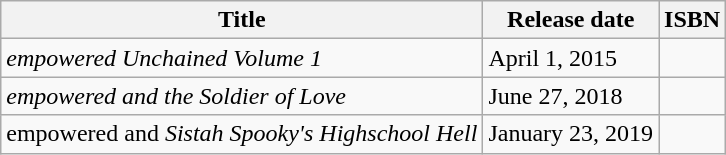<table class="wikitable">
<tr>
<th>Title</th>
<th>Release date</th>
<th>ISBN</th>
</tr>
<tr>
<td><em>empowered Unchained Volume 1</em></td>
<td>April 1, 2015</td>
<td></td>
</tr>
<tr>
<td><em>empowered and the Soldier of Love</em></td>
<td>June 27, 2018</td>
<td></td>
</tr>
<tr>
<td>empowered and <em>Sistah Spooky's Highschool Hell</em></td>
<td>January 23, 2019</td>
<td></td>
</tr>
</table>
